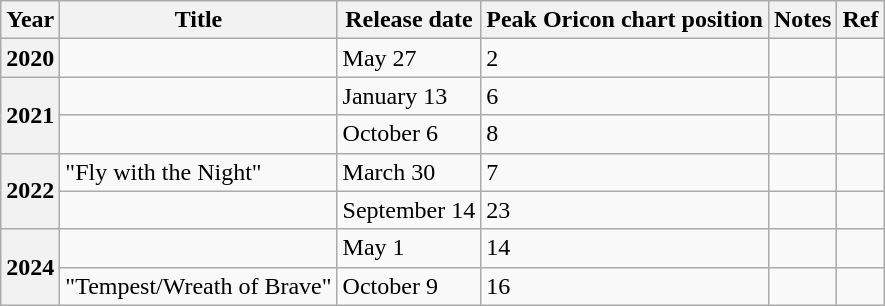<table class="wikitable" text-align: center>
<tr>
<th>Year</th>
<th>Title</th>
<th>Release date</th>
<th>Peak Oricon chart position</th>
<th>Notes</th>
<th>Ref</th>
</tr>
<tr>
<th>2020</th>
<td></td>
<td>May 27</td>
<td>2</td>
<td></td>
<td></td>
</tr>
<tr>
<th rowspan=2>2021</th>
<td></td>
<td>January 13</td>
<td>6</td>
<td></td>
<td></td>
</tr>
<tr>
<td></td>
<td>October 6</td>
<td>8</td>
<td></td>
<td></td>
</tr>
<tr>
<th rowspan=2>2022</th>
<td>"Fly with the Night"</td>
<td>March 30</td>
<td>7</td>
<td></td>
<td></td>
</tr>
<tr>
<td></td>
<td>September 14</td>
<td>23</td>
<td></td>
<td></td>
</tr>
<tr>
<th rowspan="2">2024</th>
<td></td>
<td>May 1</td>
<td>14</td>
<td></td>
<td></td>
</tr>
<tr>
<td>"Tempest/Wreath of Brave"</td>
<td>October 9</td>
<td>16</td>
<td></td>
<td></td>
</tr>
</table>
